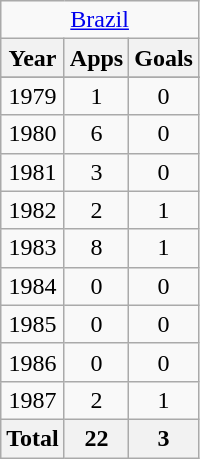<table class="wikitable" style="text-align:center">
<tr>
<td colspan=3><a href='#'>Brazil</a></td>
</tr>
<tr>
<th>Year</th>
<th>Apps</th>
<th>Goals</th>
</tr>
<tr>
</tr>
<tr>
<td>1979</td>
<td>1</td>
<td>0</td>
</tr>
<tr>
<td>1980</td>
<td>6</td>
<td>0</td>
</tr>
<tr>
<td>1981</td>
<td>3</td>
<td>0</td>
</tr>
<tr>
<td>1982</td>
<td>2</td>
<td>1</td>
</tr>
<tr>
<td>1983</td>
<td>8</td>
<td>1</td>
</tr>
<tr>
<td>1984</td>
<td>0</td>
<td>0</td>
</tr>
<tr>
<td>1985</td>
<td>0</td>
<td>0</td>
</tr>
<tr>
<td>1986</td>
<td>0</td>
<td>0</td>
</tr>
<tr>
<td>1987</td>
<td>2</td>
<td>1</td>
</tr>
<tr>
<th>Total</th>
<th>22</th>
<th>3</th>
</tr>
</table>
